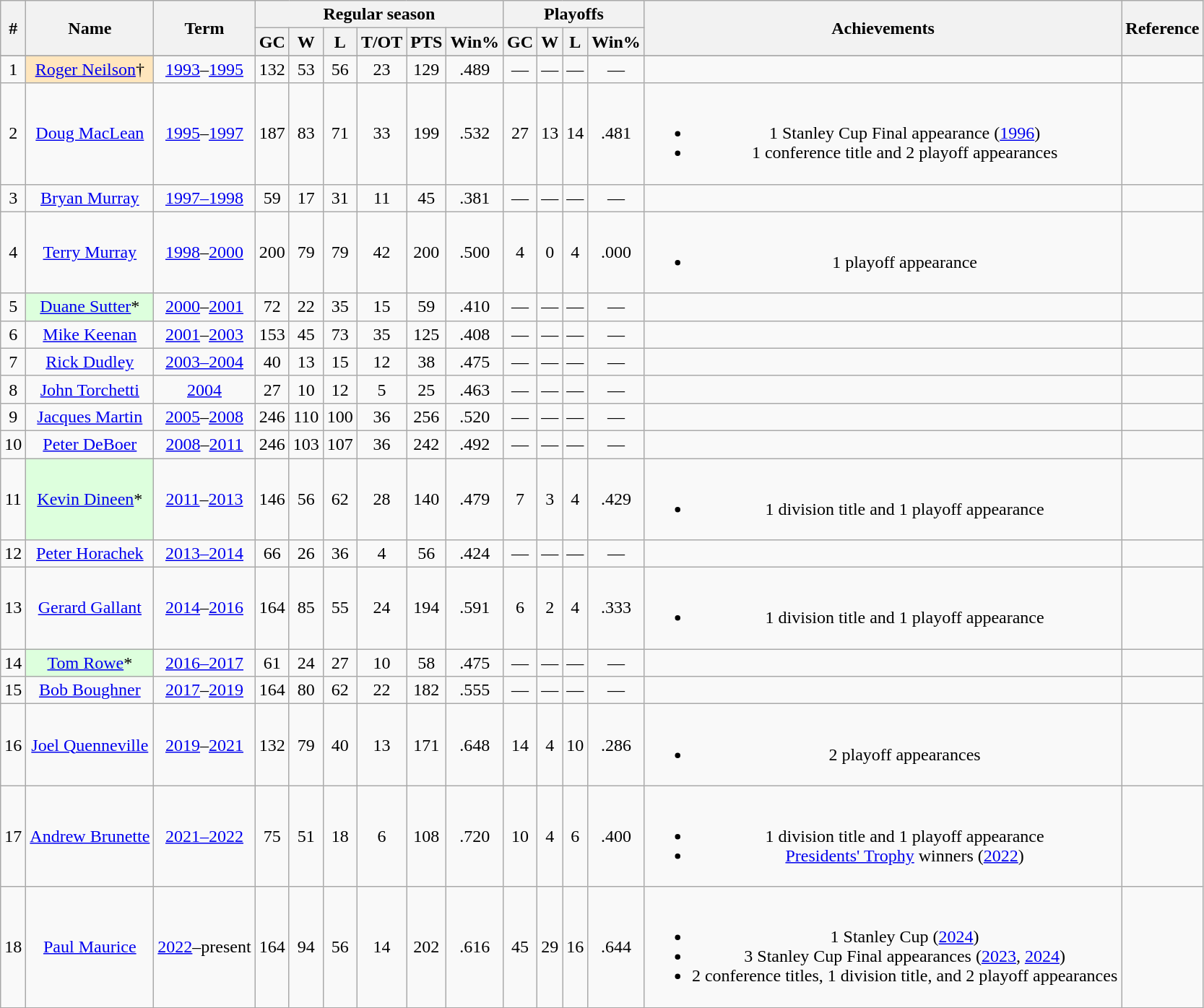<table class="wikitable" style="text-align:center">
<tr>
<th rowspan="2">#</th>
<th rowspan="2">Name</th>
<th rowspan="2">Term</th>
<th colspan="6">Regular season</th>
<th colspan="4">Playoffs</th>
<th rowspan="2">Achievements</th>
<th rowspan="2">Reference</th>
</tr>
<tr>
<th>GC</th>
<th>W</th>
<th>L</th>
<th>T/OT</th>
<th>PTS</th>
<th>Win%</th>
<th>GC</th>
<th>W</th>
<th>L</th>
<th>Win%</th>
</tr>
<tr>
</tr>
<tr>
<td align=center>1</td>
<td style="background-color:#FFE6BD"><a href='#'>Roger Neilson</a>†</td>
<td><a href='#'>1993</a>–<a href='#'>1995</a></td>
<td>132</td>
<td>53</td>
<td>56</td>
<td>23</td>
<td>129</td>
<td>.489</td>
<td>—</td>
<td>—</td>
<td>—</td>
<td>—</td>
<td></td>
<td align=center></td>
</tr>
<tr>
<td align=center>2</td>
<td><a href='#'>Doug MacLean</a></td>
<td><a href='#'>1995</a>–<a href='#'>1997</a></td>
<td>187</td>
<td>83</td>
<td>71</td>
<td>33</td>
<td>199</td>
<td>.532</td>
<td>27</td>
<td>13</td>
<td>14</td>
<td>.481</td>
<td><br><ul><li>1 Stanley Cup Final appearance (<a href='#'>1996</a>)</li><li>1 conference title and 2 playoff appearances</li></ul></td>
<td align=center></td>
</tr>
<tr>
<td align=center>3</td>
<td><a href='#'>Bryan Murray</a></td>
<td><a href='#'>1997–1998</a></td>
<td>59</td>
<td>17</td>
<td>31</td>
<td>11</td>
<td>45</td>
<td>.381</td>
<td>—</td>
<td>—</td>
<td>—</td>
<td>—</td>
<td></td>
<td align=center></td>
</tr>
<tr>
<td align=center>4</td>
<td><a href='#'>Terry Murray</a></td>
<td><a href='#'>1998</a>–<a href='#'>2000</a></td>
<td>200</td>
<td>79</td>
<td>79</td>
<td>42</td>
<td>200</td>
<td>.500</td>
<td>4</td>
<td>0</td>
<td>4</td>
<td>.000</td>
<td><br><ul><li>1 playoff appearance</li></ul></td>
<td align=center></td>
</tr>
<tr>
<td align=center>5</td>
<td style="background-color:#ddffdd"><a href='#'>Duane Sutter</a>*</td>
<td><a href='#'>2000</a>–<a href='#'>2001</a></td>
<td>72</td>
<td>22</td>
<td>35</td>
<td>15</td>
<td>59</td>
<td>.410</td>
<td>—</td>
<td>—</td>
<td>—</td>
<td>—</td>
<td></td>
<td align=center></td>
</tr>
<tr>
<td align=center>6</td>
<td><a href='#'>Mike Keenan</a></td>
<td><a href='#'>2001</a>–<a href='#'>2003</a></td>
<td>153</td>
<td>45</td>
<td>73</td>
<td>35</td>
<td>125</td>
<td>.408</td>
<td>—</td>
<td>—</td>
<td>—</td>
<td>—</td>
<td></td>
<td align=center></td>
</tr>
<tr>
<td align=center>7</td>
<td><a href='#'>Rick Dudley</a></td>
<td><a href='#'>2003–2004</a></td>
<td>40</td>
<td>13</td>
<td>15</td>
<td>12</td>
<td>38</td>
<td>.475</td>
<td>—</td>
<td>—</td>
<td>—</td>
<td>—</td>
<td></td>
<td align=center></td>
</tr>
<tr>
<td align=center>8</td>
<td><a href='#'>John Torchetti</a></td>
<td><a href='#'>2004</a></td>
<td>27</td>
<td>10</td>
<td>12</td>
<td>5</td>
<td>25</td>
<td>.463</td>
<td>—</td>
<td>—</td>
<td>—</td>
<td>—</td>
<td></td>
<td align=center></td>
</tr>
<tr>
<td align=center>9</td>
<td><a href='#'>Jacques Martin</a></td>
<td><a href='#'>2005</a>–<a href='#'>2008</a></td>
<td>246</td>
<td>110</td>
<td>100</td>
<td>36</td>
<td>256</td>
<td>.520</td>
<td>—</td>
<td>—</td>
<td>—</td>
<td>—</td>
<td></td>
<td align=center></td>
</tr>
<tr>
<td align=center>10</td>
<td><a href='#'>Peter DeBoer</a></td>
<td><a href='#'>2008</a>–<a href='#'>2011</a></td>
<td>246</td>
<td>103</td>
<td>107</td>
<td>36</td>
<td>242</td>
<td>.492</td>
<td>—</td>
<td>—</td>
<td>—</td>
<td>—</td>
<td></td>
<td align=center></td>
</tr>
<tr>
<td align=center>11</td>
<td style="background-color:#ddffdd"><a href='#'>Kevin Dineen</a>*</td>
<td><a href='#'>2011</a>–<a href='#'>2013</a></td>
<td>146</td>
<td>56</td>
<td>62</td>
<td>28</td>
<td>140</td>
<td>.479</td>
<td>7</td>
<td>3</td>
<td>4</td>
<td>.429</td>
<td><br><ul><li>1 division title and 1 playoff appearance</li></ul></td>
<td align=center></td>
</tr>
<tr>
<td align=center>12</td>
<td><a href='#'>Peter Horachek</a></td>
<td><a href='#'>2013–2014</a></td>
<td>66</td>
<td>26</td>
<td>36</td>
<td>4</td>
<td>56</td>
<td>.424</td>
<td>—</td>
<td>—</td>
<td>—</td>
<td>—</td>
<td></td>
<td align=center></td>
</tr>
<tr>
<td align=center>13</td>
<td><a href='#'>Gerard Gallant</a></td>
<td><a href='#'>2014</a>–<a href='#'>2016</a></td>
<td>164</td>
<td>85</td>
<td>55</td>
<td>24</td>
<td>194</td>
<td>.591</td>
<td>6</td>
<td>2</td>
<td>4</td>
<td>.333</td>
<td><br><ul><li>1 division title and 1 playoff appearance</li></ul></td>
<td align=center></td>
</tr>
<tr>
<td align=center>14</td>
<td style="background-color:#ddffdd"><a href='#'>Tom Rowe</a>*</td>
<td><a href='#'>2016–2017</a></td>
<td>61</td>
<td>24</td>
<td>27</td>
<td>10</td>
<td>58</td>
<td>.475</td>
<td>—</td>
<td>—</td>
<td>—</td>
<td>—</td>
<td></td>
<td align=center></td>
</tr>
<tr>
<td align=center>15</td>
<td><a href='#'>Bob Boughner</a></td>
<td><a href='#'>2017</a>–<a href='#'>2019</a></td>
<td>164</td>
<td>80</td>
<td>62</td>
<td>22</td>
<td>182</td>
<td>.555</td>
<td>—</td>
<td>—</td>
<td>—</td>
<td>—</td>
<td></td>
<td align=center></td>
</tr>
<tr>
<td align=center>16</td>
<td><a href='#'>Joel Quenneville</a></td>
<td><a href='#'>2019</a>–<a href='#'>2021</a></td>
<td>132</td>
<td>79</td>
<td>40</td>
<td>13</td>
<td>171</td>
<td>.648</td>
<td>14</td>
<td>4</td>
<td>10</td>
<td>.286</td>
<td><br><ul><li>2 playoff appearances</li></ul></td>
<td align=center></td>
</tr>
<tr>
<td align=center>17</td>
<td style=""><a href='#'>Andrew Brunette</a></td>
<td><a href='#'>2021–2022</a></td>
<td>75</td>
<td>51</td>
<td>18</td>
<td>6</td>
<td>108</td>
<td>.720</td>
<td>10</td>
<td>4</td>
<td>6</td>
<td>.400</td>
<td><br><ul><li>1 division title and 1 playoff appearance</li><li><a href='#'>Presidents' Trophy</a> winners (<a href='#'>2022</a>)</li></ul></td>
<td align=center></td>
</tr>
<tr>
<td align=center>18</td>
<td><a href='#'>Paul Maurice</a></td>
<td><a href='#'>2022</a>–present</td>
<td>164</td>
<td>94</td>
<td>56</td>
<td>14</td>
<td>202</td>
<td>.616</td>
<td>45</td>
<td>29</td>
<td>16</td>
<td>.644</td>
<td><br><ul><li>1 Stanley Cup (<a href='#'>2024</a>)</li><li>3 Stanley Cup Final appearances (<a href='#'>2023</a>, <a href='#'>2024</a>)</li><li>2 conference titles, 1 division title, and 2 playoff appearances</li></ul></td>
<td align=center></td>
</tr>
</table>
